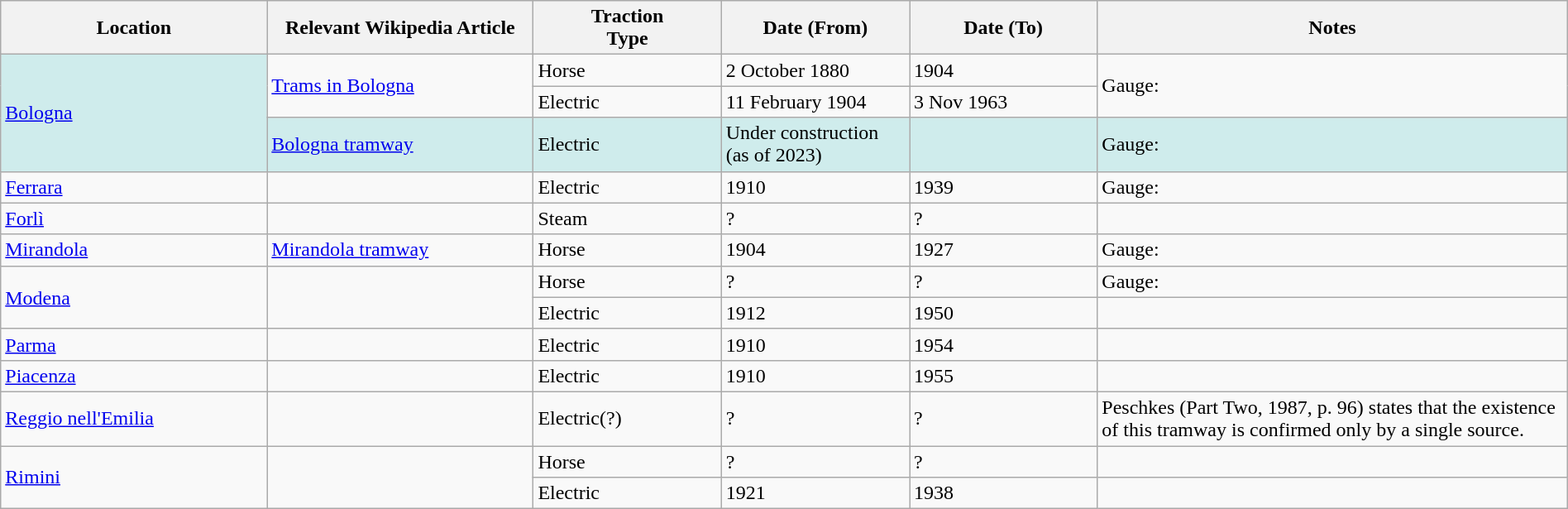<table class="wikitable" style="width:100%;">
<tr>
<th style="width:17%;">Location</th>
<th style="width:17%;">Relevant Wikipedia Article</th>
<th style="width:12%;">Traction<br>Type</th>
<th style="width:12%;">Date (From)</th>
<th style="width:12%;">Date (To)</th>
<th style="width:30%;">Notes</th>
</tr>
<tr>
<td rowspan="3" style="background:#CFECEC"><a href='#'>Bologna</a></td>
<td rowspan="2"><a href='#'>Trams in Bologna</a></td>
<td>Horse</td>
<td>2 October 1880</td>
<td>1904</td>
<td rowspan=2>Gauge: <br></td>
</tr>
<tr>
<td>Electric</td>
<td>11 February 1904</td>
<td>3 Nov 1963</td>
</tr>
<tr style="background:#CFECEC">
<td><a href='#'>Bologna tramway</a></td>
<td>Electric</td>
<td>Under construction (as of 2023)</td>
<td></td>
<td>Gauge: </td>
</tr>
<tr>
<td><a href='#'>Ferrara</a></td>
<td> </td>
<td>Electric</td>
<td>1910</td>
<td>1939</td>
<td>Gauge: </td>
</tr>
<tr>
<td><a href='#'>Forlì</a></td>
<td> </td>
<td>Steam</td>
<td>?</td>
<td>?</td>
<td> </td>
</tr>
<tr>
<td><a href='#'>Mirandola</a></td>
<td><a href='#'>Mirandola tramway</a></td>
<td>Horse</td>
<td>1904</td>
<td>1927</td>
<td>Gauge: </td>
</tr>
<tr>
<td rowspan="2"><a href='#'>Modena</a></td>
<td rowspan="2"> </td>
<td>Horse</td>
<td>?</td>
<td>?</td>
<td>Gauge: </td>
</tr>
<tr>
<td>Electric</td>
<td>1912</td>
<td>1950</td>
<td> </td>
</tr>
<tr>
<td><a href='#'>Parma</a></td>
<td> </td>
<td>Electric</td>
<td>1910</td>
<td>1954</td>
<td> </td>
</tr>
<tr>
<td><a href='#'>Piacenza</a></td>
<td> </td>
<td>Electric</td>
<td>1910</td>
<td>1955</td>
<td> </td>
</tr>
<tr>
<td><a href='#'>Reggio nell'Emilia</a></td>
<td> </td>
<td>Electric(?)</td>
<td>?</td>
<td>?</td>
<td>Peschkes (Part Two, 1987, p. 96) states that the existence of this tramway is confirmed only by a single source.</td>
</tr>
<tr>
<td rowspan="2"><a href='#'>Rimini</a></td>
<td rowspan="2"> </td>
<td>Horse</td>
<td>?</td>
<td>?</td>
<td> </td>
</tr>
<tr>
<td>Electric</td>
<td>1921</td>
<td>1938</td>
<td> </td>
</tr>
</table>
